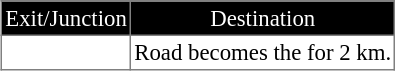<table border=1 cellpadding=2 style="margin-left:1em; margin-bottom: 1em; color: black; border-collapse: collapse; font-size: 95%;">
<tr align="center" bgcolor="000000" style="color: white">
<td>Exit/Junction</td>
<td>Destination</td>
</tr>
<tr>
<td></td>
<td>Road becomes the <strong><em></em></strong> for 2 km.</td>
</tr>
</table>
